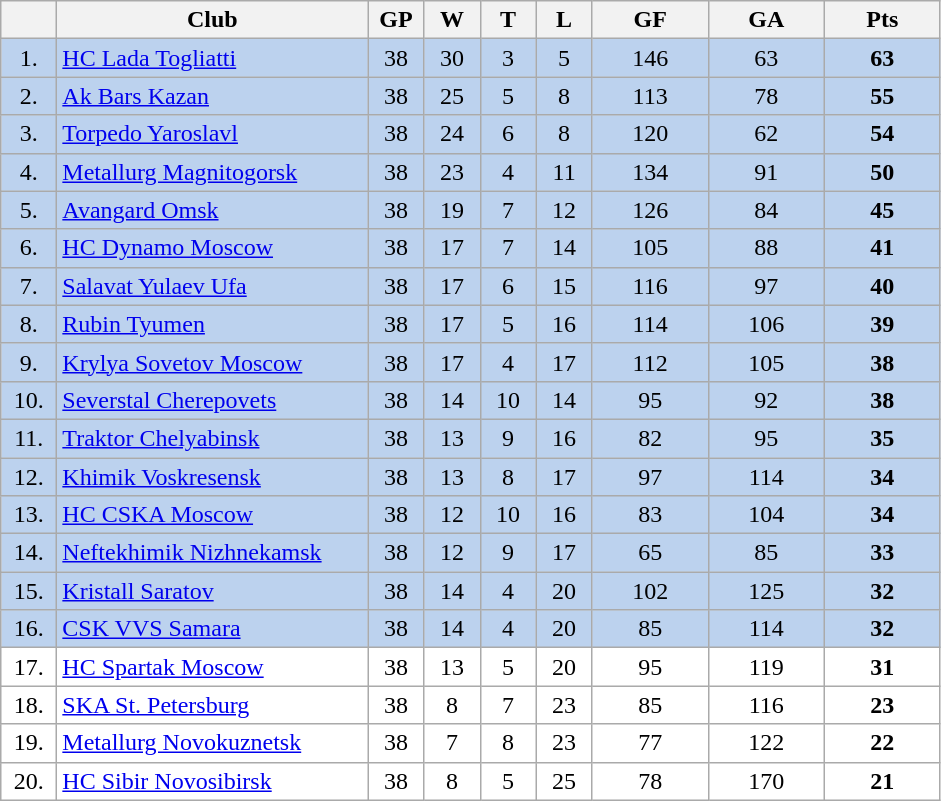<table class="wikitable">
<tr>
<th width="30"></th>
<th width="200">Club</th>
<th width="30">GP</th>
<th width="30">W</th>
<th width="30">T</th>
<th width="30">L</th>
<th width="70">GF</th>
<th width="70">GA</th>
<th width="70">Pts</th>
</tr>
<tr bgcolor="#BCD2EE" align="center">
<td>1.</td>
<td align="left"><a href='#'>HC Lada Togliatti</a></td>
<td>38</td>
<td>30</td>
<td>3</td>
<td>5</td>
<td>146</td>
<td>63</td>
<td><strong>63</strong></td>
</tr>
<tr bgcolor="#BCD2EE" align="center">
<td>2.</td>
<td align="left"><a href='#'>Ak Bars Kazan</a></td>
<td>38</td>
<td>25</td>
<td>5</td>
<td>8</td>
<td>113</td>
<td>78</td>
<td><strong>55</strong></td>
</tr>
<tr bgcolor="#BCD2EE" align="center">
<td>3.</td>
<td align="left"><a href='#'>Torpedo Yaroslavl</a></td>
<td>38</td>
<td>24</td>
<td>6</td>
<td>8</td>
<td>120</td>
<td>62</td>
<td><strong>54</strong></td>
</tr>
<tr bgcolor="#BCD2EE" align="center">
<td>4.</td>
<td align="left"><a href='#'>Metallurg Magnitogorsk</a></td>
<td>38</td>
<td>23</td>
<td>4</td>
<td>11</td>
<td>134</td>
<td>91</td>
<td><strong>50</strong></td>
</tr>
<tr bgcolor="#BCD2EE" align="center">
<td>5.</td>
<td align="left"><a href='#'>Avangard Omsk</a></td>
<td>38</td>
<td>19</td>
<td>7</td>
<td>12</td>
<td>126</td>
<td>84</td>
<td><strong>45</strong></td>
</tr>
<tr bgcolor="#BCD2EE" align="center">
<td>6.</td>
<td align="left"><a href='#'>HC Dynamo Moscow</a></td>
<td>38</td>
<td>17</td>
<td>7</td>
<td>14</td>
<td>105</td>
<td>88</td>
<td><strong>41</strong></td>
</tr>
<tr bgcolor="#BCD2EE" align="center">
<td>7.</td>
<td align="left"><a href='#'>Salavat Yulaev Ufa</a></td>
<td>38</td>
<td>17</td>
<td>6</td>
<td>15</td>
<td>116</td>
<td>97</td>
<td><strong>40</strong></td>
</tr>
<tr bgcolor="#BCD2EE" align="center">
<td>8.</td>
<td align="left"><a href='#'>Rubin Tyumen</a></td>
<td>38</td>
<td>17</td>
<td>5</td>
<td>16</td>
<td>114</td>
<td>106</td>
<td><strong>39</strong></td>
</tr>
<tr bgcolor="#BCD2EE" align="center">
<td>9.</td>
<td align="left"><a href='#'>Krylya Sovetov Moscow</a></td>
<td>38</td>
<td>17</td>
<td>4</td>
<td>17</td>
<td>112</td>
<td>105</td>
<td><strong>38</strong></td>
</tr>
<tr bgcolor="#BCD2EE" align="center">
<td>10.</td>
<td align="left"><a href='#'>Severstal Cherepovets</a></td>
<td>38</td>
<td>14</td>
<td>10</td>
<td>14</td>
<td>95</td>
<td>92</td>
<td><strong>38</strong></td>
</tr>
<tr bgcolor="#BCD2EE" align="center">
<td>11.</td>
<td align="left"><a href='#'>Traktor Chelyabinsk</a></td>
<td>38</td>
<td>13</td>
<td>9</td>
<td>16</td>
<td>82</td>
<td>95</td>
<td><strong>35</strong></td>
</tr>
<tr bgcolor="#BCD2EE" align="center">
<td>12.</td>
<td align="left"><a href='#'>Khimik Voskresensk</a></td>
<td>38</td>
<td>13</td>
<td>8</td>
<td>17</td>
<td>97</td>
<td>114</td>
<td><strong>34</strong></td>
</tr>
<tr bgcolor="#BCD2EE" align="center">
<td>13.</td>
<td align="left"><a href='#'>HC CSKA Moscow</a></td>
<td>38</td>
<td>12</td>
<td>10</td>
<td>16</td>
<td>83</td>
<td>104</td>
<td><strong>34</strong></td>
</tr>
<tr bgcolor="#BCD2EE" align="center">
<td>14.</td>
<td align="left"><a href='#'>Neftekhimik Nizhnekamsk</a></td>
<td>38</td>
<td>12</td>
<td>9</td>
<td>17</td>
<td>65</td>
<td>85</td>
<td><strong>33</strong></td>
</tr>
<tr bgcolor="#BCD2EE" align="center">
<td>15.</td>
<td align="left"><a href='#'>Kristall Saratov</a></td>
<td>38</td>
<td>14</td>
<td>4</td>
<td>20</td>
<td>102</td>
<td>125</td>
<td><strong>32</strong></td>
</tr>
<tr bgcolor="#BCD2EE" align="center">
<td>16.</td>
<td align="left"><a href='#'>CSK VVS Samara</a></td>
<td>38</td>
<td>14</td>
<td>4</td>
<td>20</td>
<td>85</td>
<td>114</td>
<td><strong>32</strong></td>
</tr>
<tr bgcolor="#FFFFFF" align="center">
<td>17.</td>
<td align="left"><a href='#'>HC Spartak Moscow</a></td>
<td>38</td>
<td>13</td>
<td>5</td>
<td>20</td>
<td>95</td>
<td>119</td>
<td><strong>31</strong></td>
</tr>
<tr bgcolor="#FFFFFF" align="center">
<td>18.</td>
<td align="left"><a href='#'>SKA St. Petersburg</a></td>
<td>38</td>
<td>8</td>
<td>7</td>
<td>23</td>
<td>85</td>
<td>116</td>
<td><strong>23</strong></td>
</tr>
<tr bgcolor="#FFFFFF" align="center">
<td>19.</td>
<td align="left"><a href='#'>Metallurg Novokuznetsk</a></td>
<td>38</td>
<td>7</td>
<td>8</td>
<td>23</td>
<td>77</td>
<td>122</td>
<td><strong>22</strong></td>
</tr>
<tr bgcolor="#FFFFFF" align="center">
<td>20.</td>
<td align="left"><a href='#'>HC Sibir Novosibirsk</a></td>
<td>38</td>
<td>8</td>
<td>5</td>
<td>25</td>
<td>78</td>
<td>170</td>
<td><strong>21</strong></td>
</tr>
</table>
